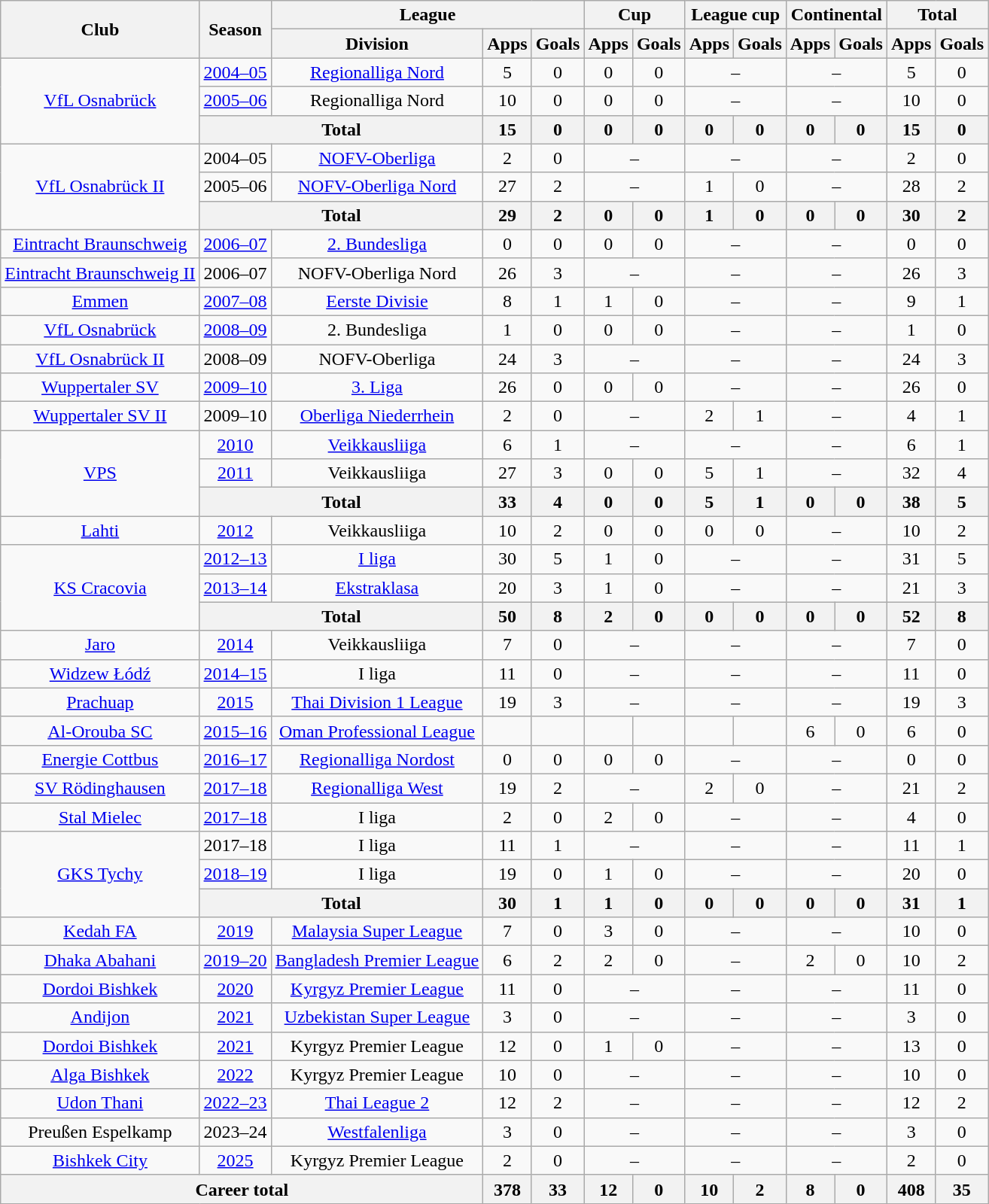<table class="wikitable" style="text-align:center">
<tr>
<th rowspan="2">Club</th>
<th rowspan="2">Season</th>
<th colspan="3">League</th>
<th colspan="2">Cup</th>
<th colspan="2">League cup</th>
<th colspan="2">Continental</th>
<th colspan="2">Total</th>
</tr>
<tr>
<th>Division</th>
<th>Apps</th>
<th>Goals</th>
<th>Apps</th>
<th>Goals</th>
<th>Apps</th>
<th>Goals</th>
<th>Apps</th>
<th>Goals</th>
<th>Apps</th>
<th>Goals</th>
</tr>
<tr>
<td rowspan=3><a href='#'>VfL Osnabrück</a></td>
<td><a href='#'>2004–05</a></td>
<td><a href='#'>Regionalliga Nord</a></td>
<td>5</td>
<td>0</td>
<td>0</td>
<td>0</td>
<td colspan=2>–</td>
<td colspan=2>–</td>
<td>5</td>
<td>0</td>
</tr>
<tr>
<td><a href='#'>2005–06</a></td>
<td>Regionalliga Nord</td>
<td>10</td>
<td>0</td>
<td>0</td>
<td>0</td>
<td colspan=2>–</td>
<td colspan=2>–</td>
<td>10</td>
<td>0</td>
</tr>
<tr>
<th colspan=2>Total</th>
<th>15</th>
<th>0</th>
<th>0</th>
<th>0</th>
<th>0</th>
<th>0</th>
<th>0</th>
<th>0</th>
<th>15</th>
<th>0</th>
</tr>
<tr>
<td rowspan=3><a href='#'>VfL Osnabrück II</a></td>
<td>2004–05</td>
<td><a href='#'>NOFV-Oberliga</a></td>
<td>2</td>
<td>0</td>
<td colspan=2>–</td>
<td colspan=2>–</td>
<td colspan=2>–</td>
<td>2</td>
<td>0</td>
</tr>
<tr>
<td>2005–06</td>
<td><a href='#'>NOFV-Oberliga Nord</a></td>
<td>27</td>
<td>2</td>
<td colspan=2>–</td>
<td>1</td>
<td>0</td>
<td colspan=2>–</td>
<td>28</td>
<td>2</td>
</tr>
<tr>
<th colspan=2>Total</th>
<th>29</th>
<th>2</th>
<th>0</th>
<th>0</th>
<th>1</th>
<th>0</th>
<th>0</th>
<th>0</th>
<th>30</th>
<th>2</th>
</tr>
<tr>
<td><a href='#'>Eintracht Braunschweig</a></td>
<td><a href='#'>2006–07</a></td>
<td><a href='#'>2. Bundesliga</a></td>
<td>0</td>
<td>0</td>
<td>0</td>
<td>0</td>
<td colspan=2>–</td>
<td colspan=2>–</td>
<td>0</td>
<td>0</td>
</tr>
<tr>
<td><a href='#'>Eintracht Braunschweig II</a></td>
<td>2006–07</td>
<td>NOFV-Oberliga Nord</td>
<td>26</td>
<td>3</td>
<td colspan=2>–</td>
<td colspan=2>–</td>
<td colspan=2>–</td>
<td>26</td>
<td>3</td>
</tr>
<tr>
<td><a href='#'>Emmen</a></td>
<td><a href='#'>2007–08</a></td>
<td><a href='#'>Eerste Divisie</a></td>
<td>8</td>
<td>1</td>
<td>1</td>
<td>0</td>
<td colspan=2>–</td>
<td colspan=2>–</td>
<td>9</td>
<td>1</td>
</tr>
<tr>
<td><a href='#'>VfL Osnabrück</a></td>
<td><a href='#'>2008–09</a></td>
<td>2. Bundesliga</td>
<td>1</td>
<td>0</td>
<td>0</td>
<td>0</td>
<td colspan=2>–</td>
<td colspan=2>–</td>
<td>1</td>
<td>0</td>
</tr>
<tr>
<td><a href='#'>VfL Osnabrück II</a></td>
<td>2008–09</td>
<td>NOFV-Oberliga</td>
<td>24</td>
<td>3</td>
<td colspan=2>–</td>
<td colspan=2>–</td>
<td colspan=2>–</td>
<td>24</td>
<td>3</td>
</tr>
<tr>
<td><a href='#'>Wuppertaler SV</a></td>
<td><a href='#'>2009–10</a></td>
<td><a href='#'>3. Liga</a></td>
<td>26</td>
<td>0</td>
<td>0</td>
<td>0</td>
<td colspan=2>–</td>
<td colspan=2>–</td>
<td>26</td>
<td>0</td>
</tr>
<tr>
<td><a href='#'>Wuppertaler SV II</a></td>
<td>2009–10</td>
<td><a href='#'>Oberliga Niederrhein</a></td>
<td>2</td>
<td>0</td>
<td colspan=2>–</td>
<td>2</td>
<td>1</td>
<td colspan=2>–</td>
<td>4</td>
<td>1</td>
</tr>
<tr>
<td rowspan=3><a href='#'>VPS</a></td>
<td><a href='#'>2010</a></td>
<td><a href='#'>Veikkausliiga</a></td>
<td>6</td>
<td>1</td>
<td colspan=2>–</td>
<td colspan=2>–</td>
<td colspan=2>–</td>
<td>6</td>
<td>1</td>
</tr>
<tr>
<td><a href='#'>2011</a></td>
<td>Veikkausliiga</td>
<td>27</td>
<td>3</td>
<td>0</td>
<td>0</td>
<td>5</td>
<td>1</td>
<td colspan=2>–</td>
<td>32</td>
<td>4</td>
</tr>
<tr>
<th colspan=2>Total</th>
<th>33</th>
<th>4</th>
<th>0</th>
<th>0</th>
<th>5</th>
<th>1</th>
<th>0</th>
<th>0</th>
<th>38</th>
<th>5</th>
</tr>
<tr>
<td><a href='#'>Lahti</a></td>
<td><a href='#'>2012</a></td>
<td>Veikkausliiga</td>
<td>10</td>
<td>2</td>
<td>0</td>
<td>0</td>
<td>0</td>
<td>0</td>
<td colspan=2>–</td>
<td>10</td>
<td>2</td>
</tr>
<tr>
<td rowspan=3><a href='#'>KS Cracovia</a></td>
<td><a href='#'>2012–13</a></td>
<td><a href='#'>I liga</a></td>
<td>30</td>
<td>5</td>
<td>1</td>
<td>0</td>
<td colspan=2>–</td>
<td colspan=2>–</td>
<td>31</td>
<td>5</td>
</tr>
<tr>
<td><a href='#'>2013–14</a></td>
<td><a href='#'>Ekstraklasa</a></td>
<td>20</td>
<td>3</td>
<td>1</td>
<td>0</td>
<td colspan=2>–</td>
<td colspan=2>–</td>
<td>21</td>
<td>3</td>
</tr>
<tr>
<th colspan=2>Total</th>
<th>50</th>
<th>8</th>
<th>2</th>
<th>0</th>
<th>0</th>
<th>0</th>
<th>0</th>
<th>0</th>
<th>52</th>
<th>8</th>
</tr>
<tr>
<td><a href='#'>Jaro</a></td>
<td><a href='#'>2014</a></td>
<td>Veikkausliiga</td>
<td>7</td>
<td>0</td>
<td colspan=2>–</td>
<td colspan=2>–</td>
<td colspan=2>–</td>
<td>7</td>
<td>0</td>
</tr>
<tr>
<td><a href='#'>Widzew Łódź</a></td>
<td><a href='#'>2014–15</a></td>
<td>I liga</td>
<td>11</td>
<td>0</td>
<td colspan=2>–</td>
<td colspan=2>–</td>
<td colspan=2>–</td>
<td>11</td>
<td>0</td>
</tr>
<tr>
<td><a href='#'>Prachuap</a></td>
<td><a href='#'>2015</a></td>
<td><a href='#'>Thai Division 1 League</a></td>
<td>19</td>
<td>3</td>
<td colspan=2>–</td>
<td colspan=2>–</td>
<td colspan=2>–</td>
<td>19</td>
<td>3</td>
</tr>
<tr>
<td><a href='#'>Al-Orouba SC</a></td>
<td><a href='#'>2015–16</a></td>
<td><a href='#'>Oman Professional League</a></td>
<td></td>
<td></td>
<td></td>
<td></td>
<td></td>
<td></td>
<td>6</td>
<td>0</td>
<td>6</td>
<td>0</td>
</tr>
<tr>
<td><a href='#'>Energie Cottbus</a></td>
<td><a href='#'>2016–17</a></td>
<td><a href='#'>Regionalliga Nordost</a></td>
<td>0</td>
<td>0</td>
<td>0</td>
<td>0</td>
<td colspan=2>–</td>
<td colspan=2>–</td>
<td>0</td>
<td>0</td>
</tr>
<tr>
<td><a href='#'>SV Rödinghausen</a></td>
<td><a href='#'>2017–18</a></td>
<td><a href='#'>Regionalliga West</a></td>
<td>19</td>
<td>2</td>
<td colspan=2>–</td>
<td>2</td>
<td>0</td>
<td colspan=2>–</td>
<td>21</td>
<td>2</td>
</tr>
<tr>
<td><a href='#'>Stal Mielec</a></td>
<td><a href='#'>2017–18</a></td>
<td>I liga</td>
<td>2</td>
<td>0</td>
<td>2</td>
<td>0</td>
<td colspan=2>–</td>
<td colspan=2>–</td>
<td>4</td>
<td>0</td>
</tr>
<tr>
<td rowspan=3><a href='#'>GKS Tychy</a></td>
<td>2017–18</td>
<td>I liga</td>
<td>11</td>
<td>1</td>
<td colspan=2>–</td>
<td colspan=2>–</td>
<td colspan=2>–</td>
<td>11</td>
<td>1</td>
</tr>
<tr>
<td><a href='#'>2018–19</a></td>
<td>I liga</td>
<td>19</td>
<td>0</td>
<td>1</td>
<td>0</td>
<td colspan=2>–</td>
<td colspan=2>–</td>
<td>20</td>
<td>0</td>
</tr>
<tr>
<th colspan=2>Total</th>
<th>30</th>
<th>1</th>
<th>1</th>
<th>0</th>
<th>0</th>
<th>0</th>
<th>0</th>
<th>0</th>
<th>31</th>
<th>1</th>
</tr>
<tr>
<td><a href='#'>Kedah FA</a></td>
<td><a href='#'>2019</a></td>
<td><a href='#'>Malaysia Super League</a></td>
<td>7</td>
<td>0</td>
<td>3</td>
<td>0</td>
<td colspan=2>–</td>
<td colspan=2>–</td>
<td>10</td>
<td>0</td>
</tr>
<tr>
<td><a href='#'>Dhaka Abahani</a></td>
<td><a href='#'>2019–20</a></td>
<td><a href='#'>Bangladesh Premier League</a></td>
<td>6</td>
<td>2</td>
<td>2</td>
<td>0</td>
<td colspan=2>–</td>
<td>2</td>
<td>0</td>
<td>10</td>
<td>2</td>
</tr>
<tr>
<td><a href='#'>Dordoi Bishkek</a></td>
<td><a href='#'>2020</a></td>
<td><a href='#'>Kyrgyz Premier League</a></td>
<td>11</td>
<td>0</td>
<td colspan=2>–</td>
<td colspan=2>–</td>
<td colspan=2>–</td>
<td>11</td>
<td>0</td>
</tr>
<tr>
<td><a href='#'>Andijon</a></td>
<td><a href='#'>2021</a></td>
<td><a href='#'>Uzbekistan Super League</a></td>
<td>3</td>
<td>0</td>
<td colspan=2>–</td>
<td colspan=2>–</td>
<td colspan=2>–</td>
<td>3</td>
<td>0</td>
</tr>
<tr>
<td><a href='#'>Dordoi Bishkek</a></td>
<td><a href='#'>2021</a></td>
<td>Kyrgyz Premier League</td>
<td>12</td>
<td>0</td>
<td>1</td>
<td>0</td>
<td colspan=2>–</td>
<td colspan=2>–</td>
<td>13</td>
<td>0</td>
</tr>
<tr>
<td><a href='#'>Alga Bishkek</a></td>
<td><a href='#'>2022</a></td>
<td>Kyrgyz Premier League</td>
<td>10</td>
<td>0</td>
<td colspan=2>–</td>
<td colspan=2>–</td>
<td colspan=2>–</td>
<td>10</td>
<td>0</td>
</tr>
<tr>
<td><a href='#'>Udon Thani</a></td>
<td><a href='#'>2022–23</a></td>
<td><a href='#'>Thai League 2</a></td>
<td>12</td>
<td>2</td>
<td colspan=2>–</td>
<td colspan=2>–</td>
<td colspan=2>–</td>
<td>12</td>
<td>2</td>
</tr>
<tr>
<td>Preußen Espelkamp</td>
<td>2023–24</td>
<td><a href='#'>Westfalenliga</a></td>
<td>3</td>
<td>0</td>
<td colspan=2>–</td>
<td colspan=2>–</td>
<td colspan=2>–</td>
<td>3</td>
<td>0</td>
</tr>
<tr>
<td><a href='#'>Bishkek City</a></td>
<td><a href='#'>2025</a></td>
<td>Kyrgyz Premier League</td>
<td>2</td>
<td>0</td>
<td colspan=2>–</td>
<td colspan=2>–</td>
<td colspan=2>–</td>
<td>2</td>
<td>0</td>
</tr>
<tr>
<th colspan="3">Career total</th>
<th>378</th>
<th>33</th>
<th>12</th>
<th>0</th>
<th>10</th>
<th>2</th>
<th>8</th>
<th>0</th>
<th>408</th>
<th>35</th>
</tr>
</table>
